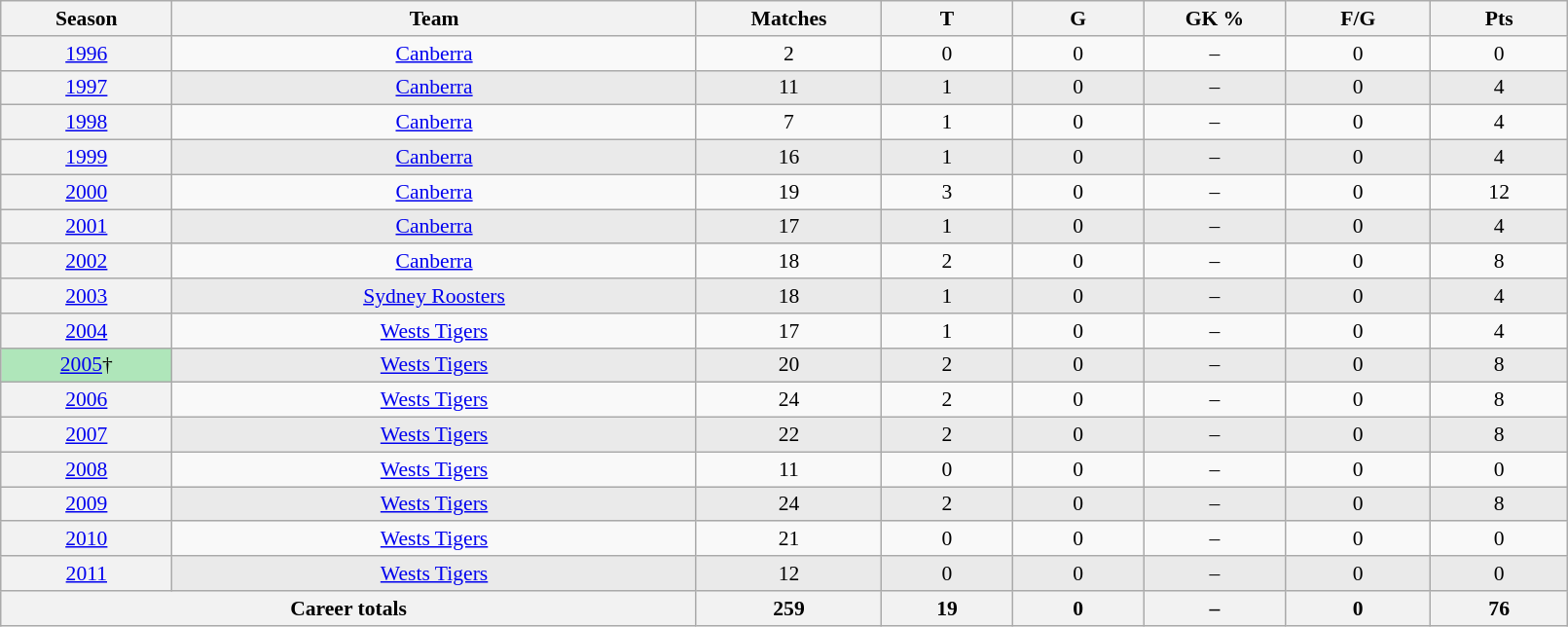<table class="wikitable sortable"  style="font-size:90%; text-align:center; width:85%;">
<tr>
<th width=2%>Season</th>
<th width=8%>Team</th>
<th width=2%>Matches</th>
<th width=2%>T</th>
<th width=2%>G</th>
<th width=2%>GK %</th>
<th width=2%>F/G</th>
<th width=2%>Pts</th>
</tr>
<tr>
<th scope="row" style="text-align:center; font-weight:normal"><a href='#'>1996</a></th>
<td style="text-align:center;"> <a href='#'>Canberra</a></td>
<td>2</td>
<td>0</td>
<td>0</td>
<td>–</td>
<td>0</td>
<td>0</td>
</tr>
<tr style="background-color: #EAEAEA">
<th scope="row" style="text-align:center; font-weight:normal"><a href='#'>1997</a></th>
<td style="text-align:center;"> <a href='#'>Canberra</a></td>
<td>11</td>
<td>1</td>
<td>0</td>
<td>–</td>
<td>0</td>
<td>4</td>
</tr>
<tr>
<th scope="row" style="text-align:center; font-weight:normal"><a href='#'>1998</a></th>
<td style="text-align:center;"> <a href='#'>Canberra</a></td>
<td>7</td>
<td>1</td>
<td>0</td>
<td>–</td>
<td>0</td>
<td>4</td>
</tr>
<tr style="background-color: #EAEAEA">
<th scope="row" style="text-align:center; font-weight:normal"><a href='#'>1999</a></th>
<td style="text-align:center;"> <a href='#'>Canberra</a></td>
<td>16</td>
<td>1</td>
<td>0</td>
<td>–</td>
<td>0</td>
<td>4</td>
</tr>
<tr>
<th scope="row" style="text-align:center; font-weight:normal"><a href='#'>2000</a></th>
<td style="text-align:center;"> <a href='#'>Canberra</a></td>
<td>19</td>
<td>3</td>
<td>0</td>
<td>–</td>
<td>0</td>
<td>12</td>
</tr>
<tr style="background-color: #EAEAEA">
<th scope="row" style="text-align:center; font-weight:normal"><a href='#'>2001</a></th>
<td style="text-align:center;"> <a href='#'>Canberra</a></td>
<td>17</td>
<td>1</td>
<td>0</td>
<td>–</td>
<td>0</td>
<td>4</td>
</tr>
<tr>
<th scope="row" style="text-align:center; font-weight:normal"><a href='#'>2002</a></th>
<td style="text-align:center;"> <a href='#'>Canberra</a></td>
<td>18</td>
<td>2</td>
<td>0</td>
<td>–</td>
<td>0</td>
<td>8</td>
</tr>
<tr style="background-color: #EAEAEA">
<th scope="row" style="text-align:center; font-weight:normal"><a href='#'>2003</a></th>
<td style="text-align:center;"> <a href='#'>Sydney Roosters</a></td>
<td>18</td>
<td>1</td>
<td>0</td>
<td>–</td>
<td>0</td>
<td>4</td>
</tr>
<tr>
<th scope="row" style="text-align:center; font-weight:normal"><a href='#'>2004</a></th>
<td style="text-align:center;"> <a href='#'>Wests Tigers</a></td>
<td>17</td>
<td>1</td>
<td>0</td>
<td>–</td>
<td>0</td>
<td>4</td>
</tr>
<tr style="background-color: #EAEAEA">
<th scope="row" style="text-align:center; font-weight:normal; background:#afe6ba;"><a href='#'>2005</a>†</th>
<td style="text-align:center;"> <a href='#'>Wests Tigers</a></td>
<td>20</td>
<td>2</td>
<td>0</td>
<td>–</td>
<td>0</td>
<td>8</td>
</tr>
<tr>
<th scope="row" style="text-align:center; font-weight:normal"><a href='#'>2006</a></th>
<td style="text-align:center;"> <a href='#'>Wests Tigers</a></td>
<td>24</td>
<td>2</td>
<td>0</td>
<td>–</td>
<td>0</td>
<td>8</td>
</tr>
<tr style="background-color: #EAEAEA">
<th scope="row" style="text-align:center; font-weight:normal"><a href='#'>2007</a></th>
<td style="text-align:center;"> <a href='#'>Wests Tigers</a></td>
<td>22</td>
<td>2</td>
<td>0</td>
<td>–</td>
<td>0</td>
<td>8</td>
</tr>
<tr>
<th scope="row" style="text-align:center; font-weight:normal"><a href='#'>2008</a></th>
<td style="text-align:center;"> <a href='#'>Wests Tigers</a></td>
<td>11</td>
<td>0</td>
<td>0</td>
<td>–</td>
<td>0</td>
<td>0</td>
</tr>
<tr style="background-color: #EAEAEA">
<th scope="row" style="text-align:center; font-weight:normal"><a href='#'>2009</a></th>
<td style="text-align:center;"> <a href='#'>Wests Tigers</a></td>
<td>24</td>
<td>2</td>
<td>0</td>
<td>–</td>
<td>0</td>
<td>8</td>
</tr>
<tr>
<th scope="row" style="text-align:center; font-weight:normal"><a href='#'>2010</a></th>
<td style="text-align:center;"> <a href='#'>Wests Tigers</a></td>
<td>21</td>
<td>0</td>
<td>0</td>
<td>–</td>
<td>0</td>
<td>0</td>
</tr>
<tr style="background-color: #EAEAEA">
<th scope="row" style="text-align:center; font-weight:normal"><a href='#'>2011</a></th>
<td style="text-align:center;"> <a href='#'>Wests Tigers</a></td>
<td>12</td>
<td>0</td>
<td>0</td>
<td>–</td>
<td>0</td>
<td>0</td>
</tr>
<tr class="sortbottom">
<th colspan=2>Career totals</th>
<th>259</th>
<th>19</th>
<th>0</th>
<th>–</th>
<th>0</th>
<th>76</th>
</tr>
</table>
